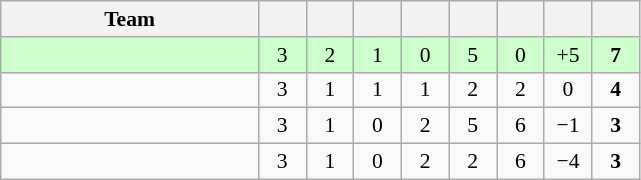<table class="wikitable" style="text-align: center; font-size: 90%;">
<tr>
<th width=165>Team</th>
<th width=25></th>
<th width=25></th>
<th width=25></th>
<th width=25></th>
<th width=25></th>
<th width=25></th>
<th width=25></th>
<th width=25></th>
</tr>
<tr bgcolor="ccffcc">
<td align="left"><em></em></td>
<td>3</td>
<td>2</td>
<td>1</td>
<td>0</td>
<td>5</td>
<td>0</td>
<td>+5</td>
<td><strong>7</strong></td>
</tr>
<tr>
<td align="left"></td>
<td>3</td>
<td>1</td>
<td>1</td>
<td>1</td>
<td>2</td>
<td>2</td>
<td>0</td>
<td><strong>4</strong></td>
</tr>
<tr>
<td align="left"></td>
<td>3</td>
<td>1</td>
<td>0</td>
<td>2</td>
<td>5</td>
<td>6</td>
<td>−1</td>
<td><strong>3</strong></td>
</tr>
<tr>
<td align="left"></td>
<td>3</td>
<td>1</td>
<td>0</td>
<td>2</td>
<td>2</td>
<td>6</td>
<td>−4</td>
<td><strong>3</strong></td>
</tr>
</table>
